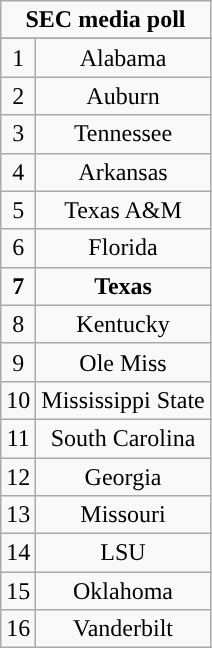<table class="wikitable" style="display: inline-table;">
<tr>
<td align="center" Colspan="3"><strong>SEC media poll</strong></td>
</tr>
<tr align="center">
</tr>
<tr align="center">
<td>1</td>
<td>Alabama</td>
</tr>
<tr align="center">
<td>2</td>
<td>Auburn</td>
</tr>
<tr align="center">
<td>3</td>
<td>Tennessee</td>
</tr>
<tr align="center">
<td>4</td>
<td>Arkansas</td>
</tr>
<tr align="center">
<td>5</td>
<td>Texas A&M</td>
</tr>
<tr align="center">
<td>6</td>
<td>Florida</td>
</tr>
<tr align="center">
<td><strong>7</strong></td>
<td><strong>Texas</strong></td>
</tr>
<tr align="center">
<td>8</td>
<td>Kentucky</td>
</tr>
<tr align="center">
<td>9</td>
<td>Ole Miss</td>
</tr>
<tr align="center">
<td>10</td>
<td>Mississippi State</td>
</tr>
<tr align="center">
<td>11</td>
<td>South Carolina</td>
</tr>
<tr align="center">
<td>12</td>
<td>Georgia</td>
</tr>
<tr align="center">
<td>13</td>
<td>Missouri</td>
</tr>
<tr align="center">
<td>14</td>
<td>LSU</td>
</tr>
<tr align="center">
<td>15</td>
<td>Oklahoma</td>
</tr>
<tr align="center">
<td>16</td>
<td>Vanderbilt</td>
</tr>
</table>
